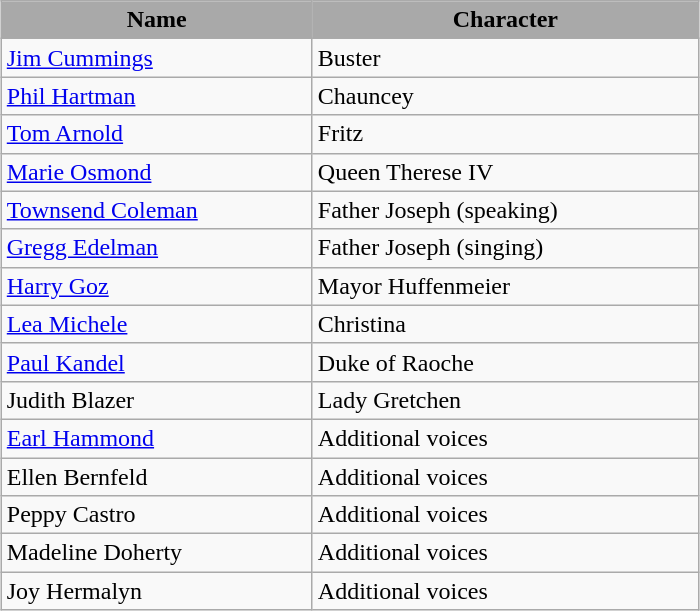<table class="wikitable" style="margin: 5px;">
<tr>
<th style="background:darkGrey; width:200px;">Name</th>
<th style="background:darkGrey; width:250px;">Character<br></th>
</tr>
<tr>
<td><a href='#'>Jim Cummings</a></td>
<td>Buster</td>
</tr>
<tr>
<td><a href='#'>Phil Hartman</a></td>
<td>Chauncey</td>
</tr>
<tr>
<td><a href='#'>Tom Arnold</a></td>
<td>Fritz</td>
</tr>
<tr>
<td><a href='#'>Marie Osmond</a></td>
<td>Queen Therese IV</td>
</tr>
<tr>
<td><a href='#'>Townsend Coleman</a></td>
<td>Father Joseph (speaking)</td>
</tr>
<tr>
<td><a href='#'>Gregg Edelman</a></td>
<td>Father Joseph (singing)</td>
</tr>
<tr>
<td><a href='#'>Harry Goz</a></td>
<td>Mayor Huffenmeier</td>
</tr>
<tr>
<td><a href='#'>Lea Michele</a></td>
<td>Christina</td>
</tr>
<tr>
<td><a href='#'>Paul Kandel</a></td>
<td>Duke of Raoche</td>
</tr>
<tr>
<td>Judith Blazer</td>
<td>Lady Gretchen</td>
</tr>
<tr>
<td><a href='#'>Earl Hammond</a></td>
<td>Additional voices</td>
</tr>
<tr>
<td>Ellen Bernfeld</td>
<td>Additional voices</td>
</tr>
<tr>
<td>Peppy Castro</td>
<td>Additional voices</td>
</tr>
<tr>
<td>Madeline Doherty</td>
<td>Additional voices</td>
</tr>
<tr>
<td>Joy Hermalyn</td>
<td>Additional voices</td>
</tr>
</table>
